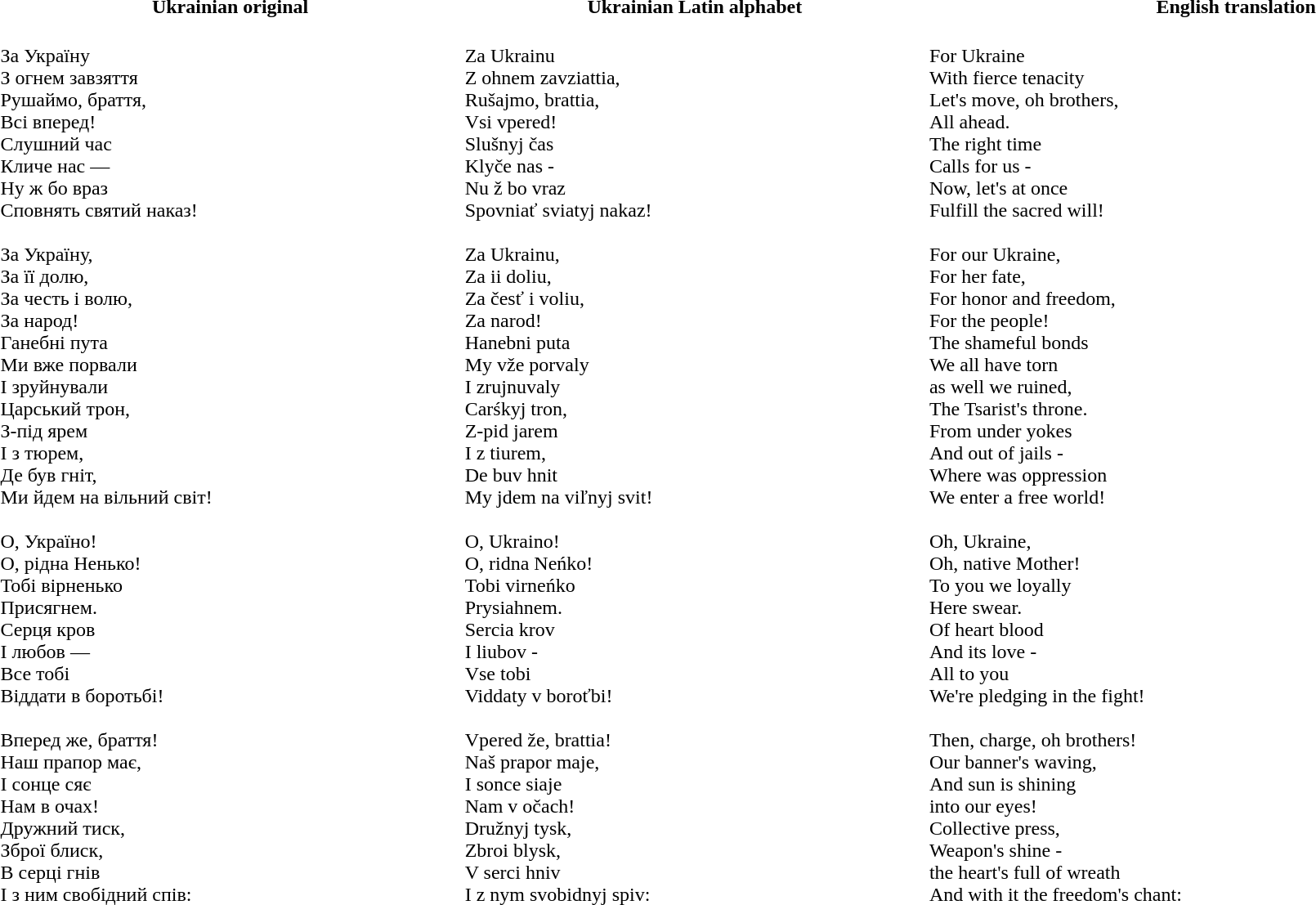<table valign="top" width="100%">
<tr>
<th>Ukrainian original</th>
<th>Ukrainian Latin alphabet</th>
<th>English translation</th>
</tr>
<tr>
<td width="30%"><br>За Україну<br>
З огнем завзяття<br>
Рушаймо, браття,<br>
Всі вперед!<br>
Слушний час<br>
Кличе нас —<br>
Ну ж бо враз<br>
Сповнять святий наказ!<br> <br>
За Україну,<br>
За її долю,<br>
За честь і волю,<br>
За народ!<br>Ганебні пута<br>
Ми вже порвали<br>
І зруйнували<br>
Царський трон,<br>
З-під ярем<br>
І з тюрем,<br>
Де був гніт,<br>
Ми йдем на вільний світ!<br><br>О, Україно!<br>
О, рідна Ненько!<br>
Тобі вірненько<br>
Присягнем.<br>
Серця кров<br>
І любов —<br>
Все тобі<br>
Віддати в боротьбі!<br><br>Вперед же, браття!<br>
Наш прапор має,<br>
І сонце сяє<br>
Нам в очах!<br>
Дружний тиск,<br>
Зброї блиск,<br>
В серці гнів<br>
І з ним свобідний спів:<br></td>
<td width="30%"><br>Za Ukrainu<br>
Z ohnem zavziattia,<br>
Rušajmo, brattia,<br>
Vsi vpered!<br>
Slušnyj čas<br>
Klyče nas -<br>
Nu ž bo vraz<br>
Spovniať sviatyj nakaz!<br><br>
Za Ukrainu,<br>
Za ii doliu,<br>
Za česť i voliu,<br>
Za narod!<br>Hanebni puta<br>
My vže porvaly<br>
I zrujnuvaly<br>
Carśkyj tron,<br>
Z-pid jarem<br>
I z tiurem,<br>
De buv hnit<br>
My jdem na viľnyj svit!<br><br>O, Ukraino!<br>
O, ridna Neńko!<br>
Tobi virneńko<br>
Prysiahnem.<br>
Sercia krov<br>
I liubov -<br>
Vse tobi<br>
Viddaty v boroťbi!<br><br>Vpered že, brattia!<br>
Naš prapor maje,<br>
I sonce siaje<br>
Nam v očach!<br>
Družnyj tysk,<br>
Zbroi blysk,<br>
V serci hniv<br>
I z nym svobidnyj spiv:<br></td>
<td width="40%"><br>For Ukraine<br>
With fierce tenacity<br>
Let's move, oh brothers,<br>
All ahead.<br>
The right time<br>
Calls for us -<br>
Now, let's at once<br>
Fulfill the sacred will!<br><br>
For our Ukraine,<br>
For her fate,<br>
For honor and freedom,<br>
For the people!<br>The shameful bonds<br>
We all have torn<br>
as well we ruined,<br>
The Tsarist's throne.<br>
From under yokes<br>
And out of jails -<br>
Where was oppression<br>
We enter a free world!<br><br>Oh, Ukraine,<br>
Oh, native Mother!<br>
To you we loyally<br>
Here swear.<br>
Of heart blood<br>
And its love -<br>
All to you<br>
We're pledging in the fight!<br><br>Then, charge, oh brothers!<br>
Our banner's waving,<br>
And sun is shining<br>
into our eyes!<br>
Collective press,<br>
Weapon's shine -<br>
the heart's full of wreath<br>
And with it the freedom's chant:<br></td>
</tr>
</table>
